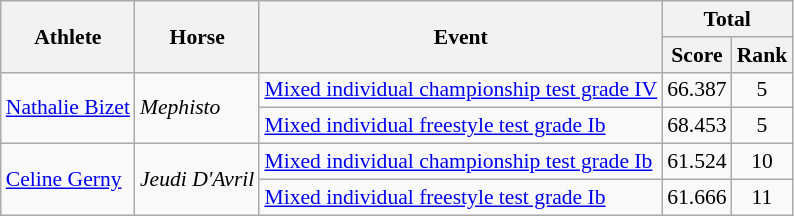<table class=wikitable style="font-size:90%">
<tr>
<th rowspan="2">Athlete</th>
<th rowspan="2">Horse</th>
<th rowspan="2">Event</th>
<th colspan="2">Total</th>
</tr>
<tr>
<th>Score</th>
<th>Rank</th>
</tr>
<tr>
<td rowspan="2"><a href='#'>Nathalie Bizet</a></td>
<td rowspan="2"><em>Mephisto</em></td>
<td><a href='#'>Mixed individual championship test grade IV</a></td>
<td align="center">66.387</td>
<td align="center">5</td>
</tr>
<tr>
<td><a href='#'>Mixed individual freestyle test grade Ib</a></td>
<td align="center">68.453</td>
<td align="center">5</td>
</tr>
<tr>
<td rowspan="2"><a href='#'>Celine Gerny</a></td>
<td rowspan="2"><em>Jeudi D'Avril</em></td>
<td><a href='#'>Mixed individual championship test grade Ib</a></td>
<td align="center">61.524</td>
<td align="center">10</td>
</tr>
<tr>
<td><a href='#'>Mixed individual freestyle test grade Ib</a></td>
<td align="center">61.666</td>
<td align="center">11</td>
</tr>
</table>
